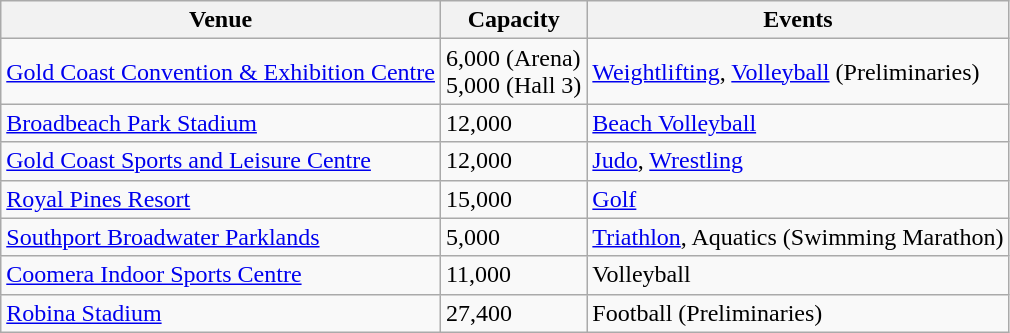<table class="wikitable sortable">
<tr>
<th>Venue</th>
<th>Capacity</th>
<th>Events</th>
</tr>
<tr>
<td><a href='#'>Gold Coast Convention & Exhibition Centre</a></td>
<td>6,000 (Arena)<br>5,000 (Hall 3)</td>
<td><a href='#'>Weightlifting</a>, <a href='#'>Volleyball</a> (Preliminaries)</td>
</tr>
<tr>
<td><a href='#'>Broadbeach Park Stadium</a></td>
<td>12,000</td>
<td><a href='#'>Beach Volleyball</a></td>
</tr>
<tr>
<td><a href='#'>Gold Coast Sports and Leisure Centre</a></td>
<td>12,000</td>
<td><a href='#'>Judo</a>, <a href='#'>Wrestling</a></td>
</tr>
<tr>
<td><a href='#'>Royal Pines Resort</a></td>
<td>15,000</td>
<td><a href='#'>Golf</a></td>
</tr>
<tr>
<td><a href='#'>Southport Broadwater Parklands</a></td>
<td>5,000</td>
<td><a href='#'>Triathlon</a>, Aquatics (Swimming Marathon)</td>
</tr>
<tr>
<td><a href='#'>Coomera Indoor Sports Centre</a></td>
<td>11,000</td>
<td>Volleyball</td>
</tr>
<tr>
<td><a href='#'>Robina Stadium</a></td>
<td>27,400</td>
<td>Football (Preliminaries)</td>
</tr>
</table>
